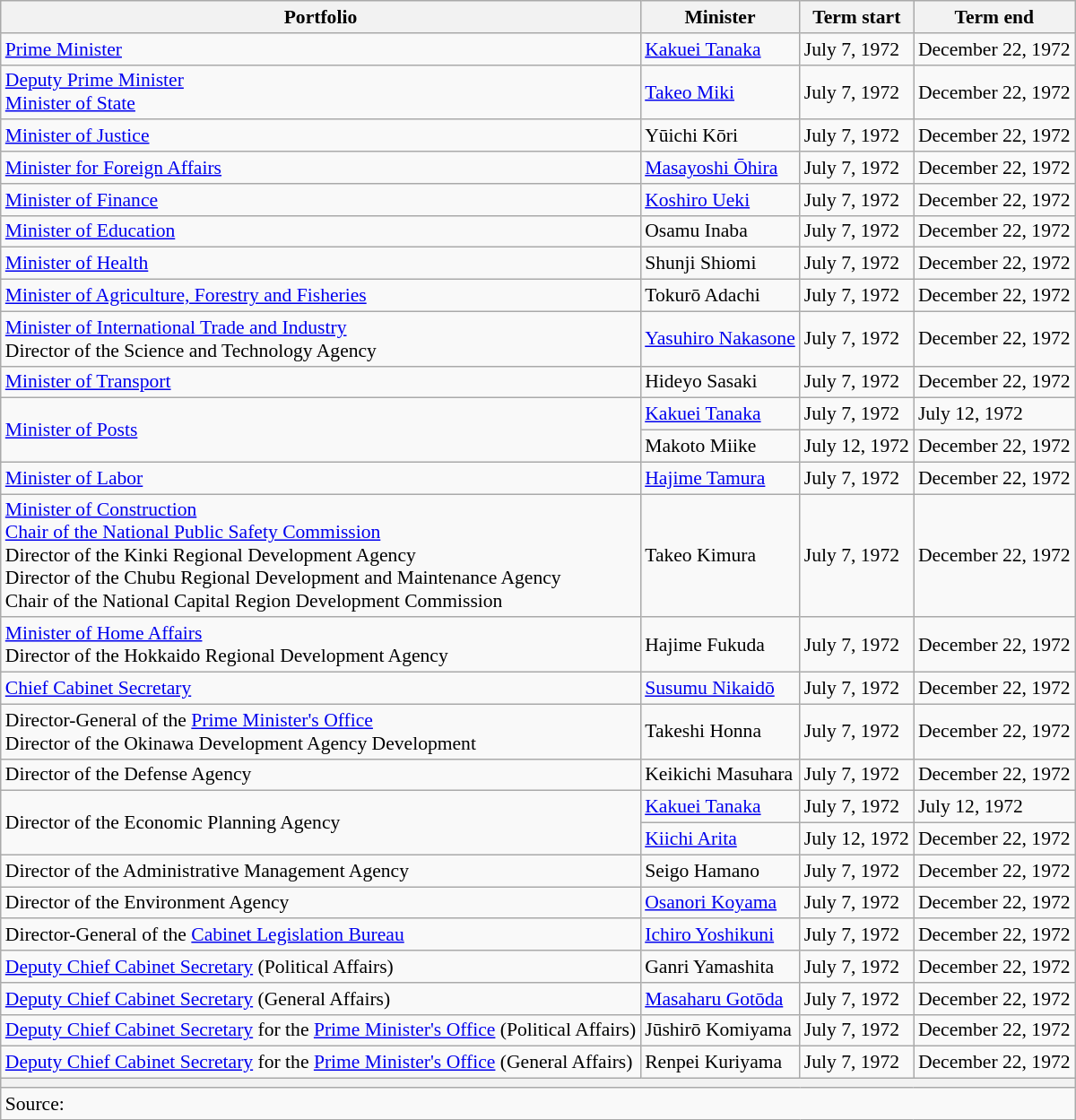<table class="wikitable unsortable" style="font-size: 90%;">
<tr>
<th scope="col">Portfolio</th>
<th scope="col">Minister</th>
<th scope="col">Term start</th>
<th scope="col">Term end</th>
</tr>
<tr>
<td style="text-align: left;"><a href='#'>Prime Minister</a></td>
<td><a href='#'>Kakuei Tanaka</a></td>
<td>July 7, 1972</td>
<td>December 22, 1972</td>
</tr>
<tr>
<td><a href='#'>Deputy Prime Minister</a><br><a href='#'>Minister of State</a></td>
<td><a href='#'>Takeo Miki</a></td>
<td>July 7, 1972</td>
<td>December 22, 1972</td>
</tr>
<tr>
<td><a href='#'>Minister of Justice</a></td>
<td>Yūichi Kōri</td>
<td>July 7, 1972</td>
<td>December 22, 1972</td>
</tr>
<tr>
<td><a href='#'>Minister for Foreign Affairs</a></td>
<td><a href='#'>Masayoshi Ōhira</a></td>
<td>July 7, 1972</td>
<td>December 22, 1972</td>
</tr>
<tr>
<td><a href='#'>Minister of Finance</a></td>
<td><a href='#'>Koshiro Ueki</a></td>
<td>July 7, 1972</td>
<td>December 22, 1972</td>
</tr>
<tr>
<td><a href='#'>Minister of Education</a></td>
<td>Osamu Inaba</td>
<td>July 7, 1972</td>
<td>December 22, 1972</td>
</tr>
<tr>
<td><a href='#'>Minister of Health</a></td>
<td>Shunji Shiomi</td>
<td>July 7, 1972</td>
<td>December 22, 1972</td>
</tr>
<tr>
<td><a href='#'>Minister of Agriculture, Forestry and Fisheries</a></td>
<td>Tokurō Adachi</td>
<td>July 7, 1972</td>
<td>December 22, 1972</td>
</tr>
<tr>
<td><a href='#'>Minister of International Trade and Industry</a><br>Director of the Science and Technology Agency</td>
<td><a href='#'>Yasuhiro Nakasone</a></td>
<td>July 7, 1972</td>
<td>December 22, 1972</td>
</tr>
<tr>
<td><a href='#'>Minister of Transport</a></td>
<td>Hideyo Sasaki</td>
<td>July 7, 1972</td>
<td>December 22, 1972</td>
</tr>
<tr>
<td rowspan=2><a href='#'>Minister of Posts</a></td>
<td><a href='#'>Kakuei Tanaka</a></td>
<td>July 7, 1972</td>
<td>July 12, 1972</td>
</tr>
<tr>
<td>Makoto Miike</td>
<td>July 12, 1972</td>
<td>December 22, 1972</td>
</tr>
<tr>
<td><a href='#'>Minister of Labor</a></td>
<td><a href='#'>Hajime Tamura</a></td>
<td>July 7, 1972</td>
<td>December 22, 1972</td>
</tr>
<tr>
<td><a href='#'>Minister of Construction</a><br><a href='#'>Chair of the National Public Safety Commission</a><br>Director of the Kinki Regional Development Agency<br>Director of the Chubu Regional Development and Maintenance Agency<br>Chair of the National Capital Region Development Commission</td>
<td>Takeo Kimura</td>
<td>July 7, 1972</td>
<td>December 22, 1972</td>
</tr>
<tr>
<td><a href='#'>Minister of Home Affairs</a><br>Director of the Hokkaido Regional Development Agency</td>
<td>Hajime Fukuda</td>
<td>July 7, 1972</td>
<td>December 22, 1972</td>
</tr>
<tr>
<td><a href='#'>Chief Cabinet Secretary</a></td>
<td><a href='#'>Susumu Nikaidō</a></td>
<td>July 7, 1972</td>
<td>December 22, 1972</td>
</tr>
<tr>
<td>Director-General of the <a href='#'>Prime Minister's Office</a><br>Director of the Okinawa Development Agency Development</td>
<td>Takeshi Honna</td>
<td>July 7, 1972</td>
<td>December 22, 1972</td>
</tr>
<tr>
<td>Director of the Defense Agency</td>
<td>Keikichi Masuhara</td>
<td>July 7, 1972</td>
<td>December 22, 1972</td>
</tr>
<tr>
<td rowspan=2>Director of the Economic Planning Agency</td>
<td><a href='#'>Kakuei Tanaka</a></td>
<td>July 7, 1972</td>
<td>July 12, 1972</td>
</tr>
<tr>
<td><a href='#'>Kiichi Arita</a></td>
<td>July 12, 1972</td>
<td>December 22, 1972</td>
</tr>
<tr>
<td>Director of the Administrative Management Agency</td>
<td>Seigo Hamano</td>
<td>July 7, 1972</td>
<td>December 22, 1972</td>
</tr>
<tr>
<td>Director of the Environment Agency</td>
<td><a href='#'>Osanori Koyama</a></td>
<td>July 7, 1972</td>
<td>December 22, 1972</td>
</tr>
<tr>
<td>Director-General of the <a href='#'>Cabinet Legislation Bureau</a></td>
<td><a href='#'>Ichiro Yoshikuni</a></td>
<td>July 7, 1972</td>
<td>December 22, 1972</td>
</tr>
<tr>
<td><a href='#'>Deputy Chief Cabinet Secretary</a> (Political Affairs)</td>
<td>Ganri Yamashita</td>
<td>July 7, 1972</td>
<td>December 22, 1972</td>
</tr>
<tr>
<td><a href='#'>Deputy Chief Cabinet Secretary</a> (General Affairs)</td>
<td><a href='#'>Masaharu Gotōda</a></td>
<td>July 7, 1972</td>
<td>December 22, 1972</td>
</tr>
<tr>
<td><a href='#'>Deputy Chief Cabinet Secretary</a> for the <a href='#'>Prime Minister's Office</a> (Political Affairs)</td>
<td>Jūshirō Komiyama</td>
<td>July 7, 1972</td>
<td>December 22, 1972</td>
</tr>
<tr>
<td><a href='#'>Deputy Chief Cabinet Secretary</a> for the <a href='#'>Prime Minister's Office</a> (General Affairs)</td>
<td>Renpei Kuriyama</td>
<td>July 7, 1972</td>
<td>December 22, 1972</td>
</tr>
<tr>
<th colspan="4"></th>
</tr>
<tr>
<td colspan="4">Source:</td>
</tr>
</table>
